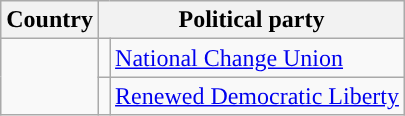<table class="wikitable sortable">
<tr>
<th>Country</th>
<th colspan="2">Political party</th>
</tr>
<tr>
<td rowspan="2"></td>
<td style="background:"></td>
<td><a href='#'>National Change Union</a></td>
</tr>
<tr>
<td style="background:"></td>
<td><a href='#'>Renewed Democratic Liberty</a></td>
</tr>
</table>
